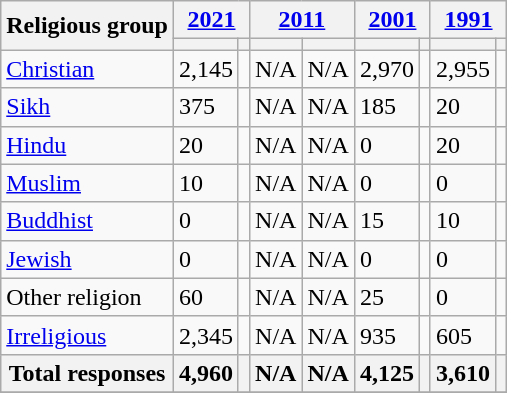<table class="wikitable collapsible sortable">
<tr>
<th rowspan="2">Religious group</th>
<th colspan="2"><a href='#'>2021</a></th>
<th colspan="2"><a href='#'>2011</a></th>
<th colspan="2"><a href='#'>2001</a></th>
<th colspan="2"><a href='#'>1991</a></th>
</tr>
<tr>
<th><a href='#'></a></th>
<th></th>
<th></th>
<th></th>
<th></th>
<th></th>
<th></th>
<th></th>
</tr>
<tr>
<td><a href='#'>Christian</a></td>
<td>2,145</td>
<td></td>
<td>N/A</td>
<td>N/A</td>
<td>2,970</td>
<td></td>
<td>2,955</td>
<td></td>
</tr>
<tr>
<td><a href='#'>Sikh</a></td>
<td>375</td>
<td></td>
<td>N/A</td>
<td>N/A</td>
<td>185</td>
<td></td>
<td>20</td>
<td></td>
</tr>
<tr>
<td><a href='#'>Hindu</a></td>
<td>20</td>
<td></td>
<td>N/A</td>
<td>N/A</td>
<td>0</td>
<td></td>
<td>20</td>
<td></td>
</tr>
<tr>
<td><a href='#'>Muslim</a></td>
<td>10</td>
<td></td>
<td>N/A</td>
<td>N/A</td>
<td>0</td>
<td></td>
<td>0</td>
<td></td>
</tr>
<tr>
<td><a href='#'>Buddhist</a></td>
<td>0</td>
<td></td>
<td>N/A</td>
<td>N/A</td>
<td>15</td>
<td></td>
<td>10</td>
<td></td>
</tr>
<tr>
<td><a href='#'>Jewish</a></td>
<td>0</td>
<td></td>
<td>N/A</td>
<td>N/A</td>
<td>0</td>
<td></td>
<td>0</td>
<td></td>
</tr>
<tr>
<td>Other religion</td>
<td>60</td>
<td></td>
<td>N/A</td>
<td>N/A</td>
<td>25</td>
<td></td>
<td>0</td>
<td></td>
</tr>
<tr>
<td><a href='#'>Irreligious</a></td>
<td>2,345</td>
<td></td>
<td>N/A</td>
<td>N/A</td>
<td>935</td>
<td></td>
<td>605</td>
<td></td>
</tr>
<tr class="sortbottom">
<th>Total responses</th>
<th>4,960</th>
<th></th>
<th>N/A</th>
<th>N/A</th>
<th>4,125</th>
<th></th>
<th>3,610</th>
<th></th>
</tr>
<tr>
</tr>
</table>
